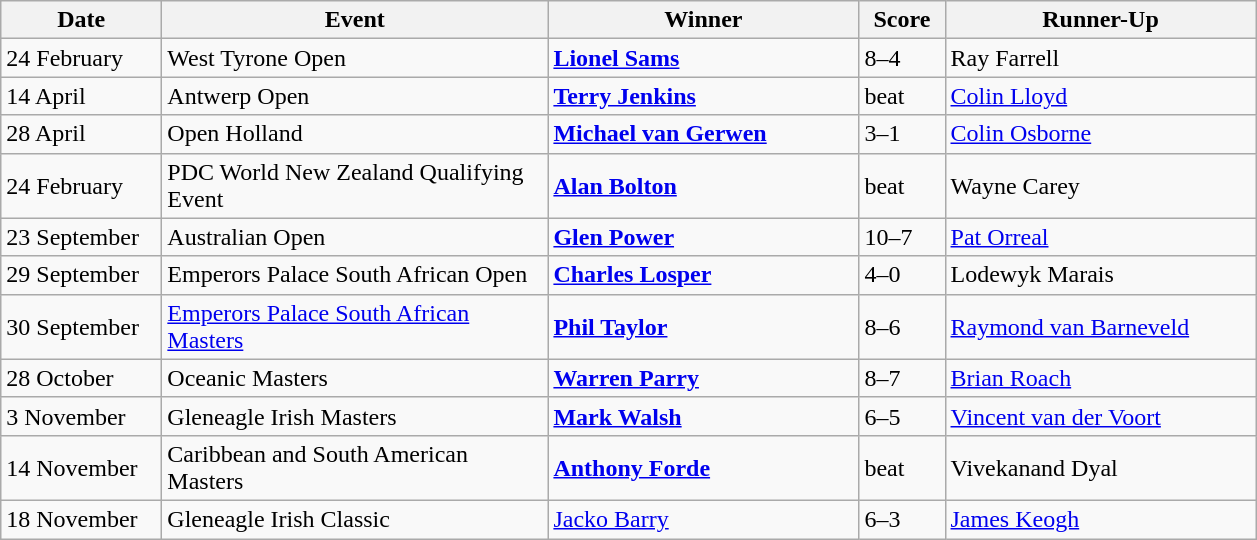<table class=wikitable style="text-align:left" style="font-size:85%;">
<tr>
<th width=100>Date</th>
<th width=250>Event</th>
<th width=200>Winner</th>
<th width=50>Score</th>
<th width=200>Runner-Up</th>
</tr>
<tr>
<td>24 February</td>
<td>West Tyrone Open</td>
<td> <strong><a href='#'>Lionel Sams</a></strong></td>
<td>8–4</td>
<td> Ray Farrell</td>
</tr>
<tr>
<td>14 April</td>
<td>Antwerp Open</td>
<td> <strong><a href='#'>Terry Jenkins</a></strong></td>
<td>beat</td>
<td> <a href='#'>Colin Lloyd</a></td>
</tr>
<tr>
<td>28 April</td>
<td>Open Holland</td>
<td> <strong><a href='#'>Michael van Gerwen</a></strong></td>
<td>3–1</td>
<td> <a href='#'>Colin Osborne</a></td>
</tr>
<tr>
<td>24 February</td>
<td>PDC World New Zealand Qualifying Event</td>
<td> <strong><a href='#'>Alan Bolton</a></strong></td>
<td>beat</td>
<td> Wayne Carey</td>
</tr>
<tr>
<td>23 September</td>
<td>Australian Open</td>
<td> <strong><a href='#'>Glen Power</a></strong></td>
<td>10–7</td>
<td> <a href='#'>Pat Orreal</a></td>
</tr>
<tr>
<td>29 September</td>
<td>Emperors Palace South African Open</td>
<td> <strong><a href='#'>Charles Losper</a></strong></td>
<td>4–0</td>
<td> Lodewyk Marais</td>
</tr>
<tr>
<td>30 September</td>
<td><a href='#'>Emperors Palace South African Masters</a></td>
<td> <strong><a href='#'>Phil Taylor</a></strong></td>
<td>8–6</td>
<td> <a href='#'>Raymond van Barneveld</a></td>
</tr>
<tr>
<td>28 October</td>
<td>Oceanic Masters</td>
<td> <strong><a href='#'>Warren Parry</a></strong></td>
<td>8–7</td>
<td> <a href='#'>Brian Roach</a></td>
</tr>
<tr>
<td>3 November</td>
<td>Gleneagle Irish Masters</td>
<td> <strong><a href='#'>Mark Walsh</a></strong></td>
<td>6–5</td>
<td> <a href='#'>Vincent van der Voort</a></td>
</tr>
<tr>
<td>14 November</td>
<td>Caribbean and South American Masters</td>
<td> <strong><a href='#'>Anthony Forde</a></strong></td>
<td>beat</td>
<td> Vivekanand Dyal</td>
</tr>
<tr>
<td>18 November</td>
<td>Gleneagle Irish Classic</td>
<td> <a href='#'>Jacko Barry</a></td>
<td>6–3</td>
<td> <a href='#'>James Keogh</a></td>
</tr>
</table>
